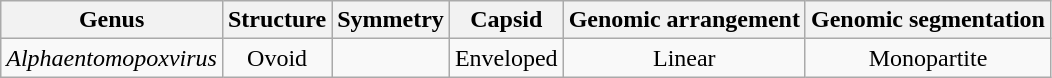<table class="wikitable sortable" style="text-align:center">
<tr>
<th>Genus</th>
<th>Structure</th>
<th>Symmetry</th>
<th>Capsid</th>
<th>Genomic arrangement</th>
<th>Genomic segmentation</th>
</tr>
<tr>
<td><em>Alphaentomopoxvirus</em></td>
<td>Ovoid</td>
<td></td>
<td>Enveloped</td>
<td>Linear</td>
<td>Monopartite</td>
</tr>
</table>
